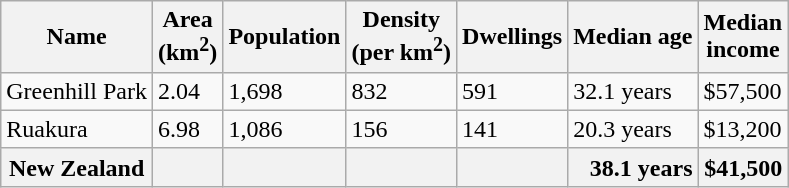<table class="wikitable defaultright col1left">
<tr>
<th>Name</th>
<th>Area<br>(km<sup>2</sup>)</th>
<th>Population</th>
<th>Density<br>(per km<sup>2</sup>)</th>
<th>Dwellings</th>
<th>Median age</th>
<th>Median<br>income</th>
</tr>
<tr>
<td>Greenhill Park</td>
<td>2.04</td>
<td>1,698</td>
<td>832</td>
<td>591</td>
<td>32.1 years</td>
<td>$57,500</td>
</tr>
<tr>
<td>Ruakura</td>
<td>6.98</td>
<td>1,086</td>
<td>156</td>
<td>141</td>
<td>20.3 years</td>
<td>$13,200</td>
</tr>
<tr>
<th>New Zealand</th>
<th></th>
<th></th>
<th></th>
<th></th>
<th style="text-align:right;">38.1 years</th>
<th style="text-align:right;">$41,500</th>
</tr>
</table>
